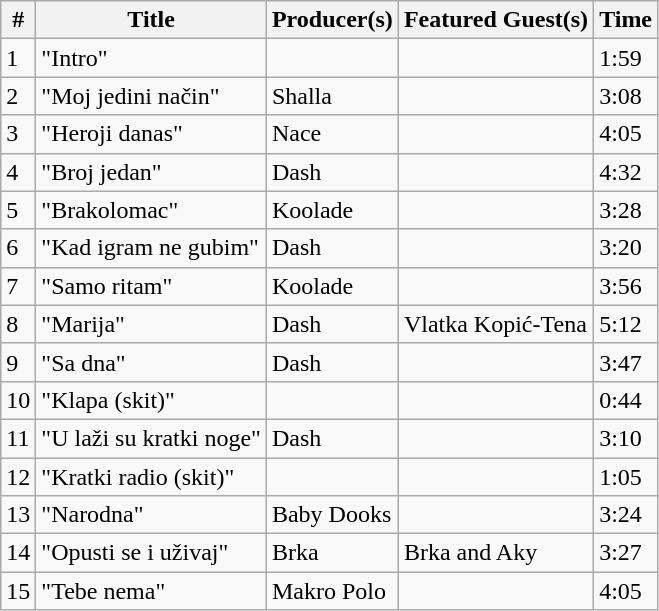<table class="wikitable">
<tr>
<th align="center">#</th>
<th align="center">Title</th>
<th align="center">Producer(s)</th>
<th align="center">Featured Guest(s)</th>
<th align="center">Time</th>
</tr>
<tr>
<td>1</td>
<td>"Intro"</td>
<td></td>
<td></td>
<td>1:59</td>
</tr>
<tr>
<td>2</td>
<td>"Moj jedini način"</td>
<td>Shalla</td>
<td></td>
<td>3:08</td>
</tr>
<tr>
<td>3</td>
<td>"Heroji danas"</td>
<td>Nace</td>
<td></td>
<td>4:05</td>
</tr>
<tr>
<td>4</td>
<td>"Broj jedan"</td>
<td>Dash</td>
<td></td>
<td>4:32</td>
</tr>
<tr>
<td>5</td>
<td>"Brakolomac"</td>
<td>Koolade</td>
<td></td>
<td>3:28</td>
</tr>
<tr>
<td>6</td>
<td>"Kad igram ne gubim"</td>
<td>Dash</td>
<td></td>
<td>3:20</td>
</tr>
<tr>
<td>7</td>
<td>"Samo ritam"</td>
<td>Koolade</td>
<td></td>
<td>3:56</td>
</tr>
<tr>
<td>8</td>
<td>"Marija"</td>
<td>Dash</td>
<td>Vlatka Kopić-Tena</td>
<td>5:12</td>
</tr>
<tr>
<td>9</td>
<td>"Sa dna"</td>
<td>Dash</td>
<td></td>
<td>3:47</td>
</tr>
<tr>
<td>10</td>
<td>"Klapa (skit)"</td>
<td></td>
<td></td>
<td>0:44</td>
</tr>
<tr>
<td>11</td>
<td>"U laži su kratki noge"</td>
<td>Dash</td>
<td></td>
<td>3:10</td>
</tr>
<tr>
<td>12</td>
<td>"Kratki radio (skit)"</td>
<td></td>
<td></td>
<td>1:05</td>
</tr>
<tr>
<td>13</td>
<td>"Narodna"</td>
<td>Baby Dooks</td>
<td></td>
<td>3:24</td>
</tr>
<tr>
<td>14</td>
<td>"Opusti se i uživaj"</td>
<td>Brka</td>
<td>Brka and Aky</td>
<td>3:27</td>
</tr>
<tr>
<td>15</td>
<td>"Tebe nema"</td>
<td>Makro Polo</td>
<td></td>
<td>4:05</td>
</tr>
</table>
